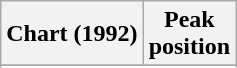<table class="wikitable sortable plainrowheaders" style="text-align:center">
<tr>
<th scope="col">Chart (1992)</th>
<th scope="col">Peak<br>position</th>
</tr>
<tr>
</tr>
<tr>
</tr>
<tr>
</tr>
<tr>
</tr>
</table>
